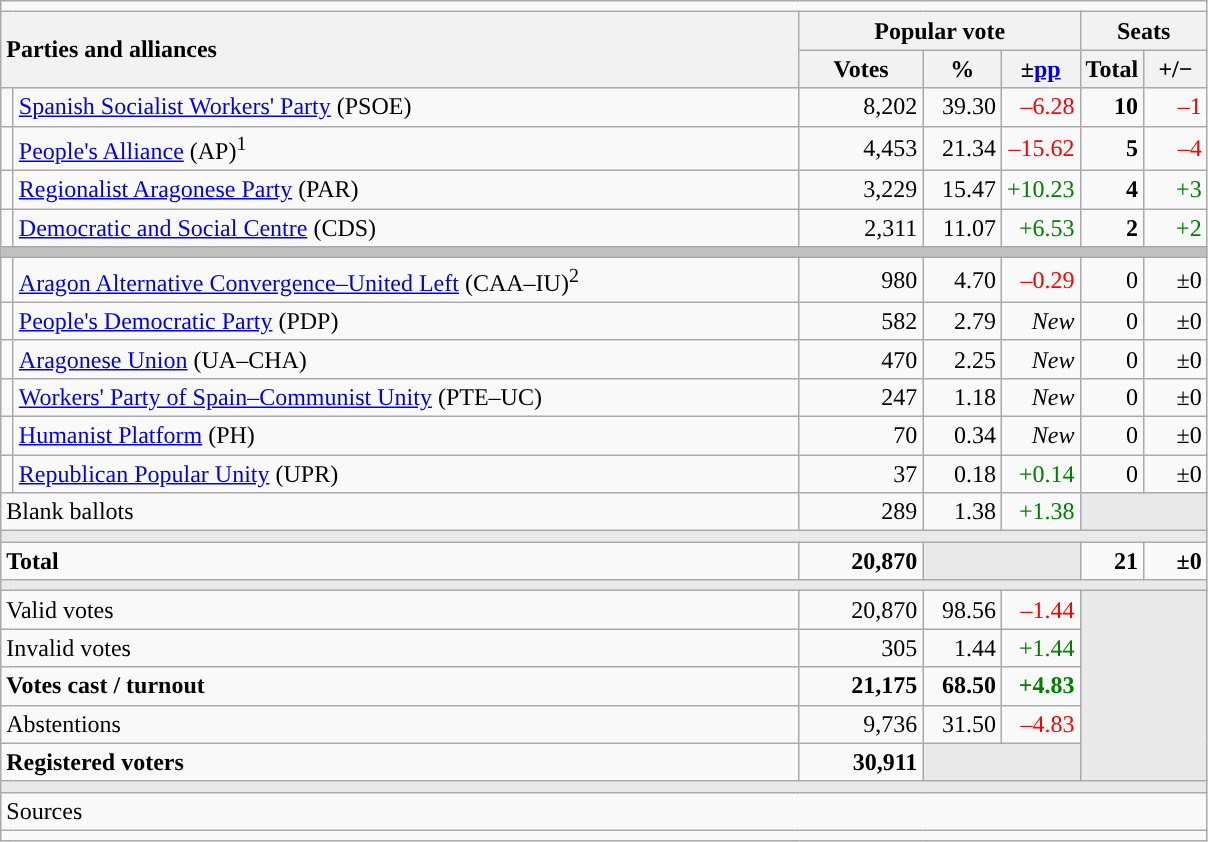<table class="wikitable" style="text-align:right;">
<tr>
<td colspan="7"></td>
</tr>
<tr>
<th style="text-align:left;" rowspan="2" colspan="2" width="525">Parties and alliances</th>
<th colspan="3">Popular vote</th>
<th colspan="2">Seats</th>
</tr>
<tr>
<th width="75">Votes</th>
<th width="45">%</th>
<th width="45">±<a href='#'>pp</a></th>
<th width="35">Total</th>
<th width="35">+/−</th>
</tr>
<tr>
<td width="1" style="color:inherit;background:"></td>
<td align="left"><a href='#'>Spanish Socialist Workers' Party</a> (PSOE)</td>
<td>8,202</td>
<td>39.30</td>
<td style="color:red;">–6.28</td>
<td><strong>10</strong></td>
<td style="color:red;">–1</td>
</tr>
<tr>
<td style="color:inherit;background:"></td>
<td align="left"><a href='#'>People's Alliance</a> (AP)<sup>1</sup></td>
<td>4,453</td>
<td>21.34</td>
<td style="color:red;">–15.62</td>
<td><strong>5</strong></td>
<td style="color:red;">–4</td>
</tr>
<tr>
<td style="color:inherit;background:"></td>
<td align="left"><a href='#'>Regionalist Aragonese Party</a> (PAR)</td>
<td>3,229</td>
<td>15.47</td>
<td style="color:green;">+10.23</td>
<td><strong>4</strong></td>
<td style="color:green;">+3</td>
</tr>
<tr>
<td style="color:inherit;background:"></td>
<td align="left"><a href='#'>Democratic and Social Centre</a> (CDS)</td>
<td>2,311</td>
<td>11.07</td>
<td style="color:green;">+6.53</td>
<td><strong>2</strong></td>
<td style="color:green;">+2</td>
</tr>
<tr>
<td colspan="7" bgcolor="#C0C0C0"></td>
</tr>
<tr>
<td style="color:inherit;background:"></td>
<td align="left"><a href='#'>Aragon Alternative Convergence–United Left</a> (CAA–IU)<sup>2</sup></td>
<td>980</td>
<td>4.70</td>
<td style="color:red;">–0.29</td>
<td>0</td>
<td>±0</td>
</tr>
<tr>
<td style="color:inherit;background:"></td>
<td align="left"><a href='#'>People's Democratic Party</a> (PDP)</td>
<td>582</td>
<td>2.79</td>
<td><em>New</em></td>
<td>0</td>
<td>±0</td>
</tr>
<tr>
<td style="color:inherit;background:"></td>
<td align="left"><a href='#'>Aragonese Union</a> (UA–CHA)</td>
<td>470</td>
<td>2.25</td>
<td><em>New</em></td>
<td>0</td>
<td>±0</td>
</tr>
<tr>
<td style="color:inherit;background:"></td>
<td align="left"><a href='#'>Workers' Party of Spain–Communist Unity</a> (PTE–UC)</td>
<td>247</td>
<td>1.18</td>
<td><em>New</em></td>
<td>0</td>
<td>±0</td>
</tr>
<tr>
<td style="color:inherit;background:"></td>
<td align="left"><a href='#'>Humanist Platform</a> (PH)</td>
<td>70</td>
<td>0.34</td>
<td><em>New</em></td>
<td>0</td>
<td>±0</td>
</tr>
<tr>
<td style="color:inherit;background:"></td>
<td align="left"><a href='#'>Republican Popular Unity</a> (UPR)</td>
<td>37</td>
<td>0.18</td>
<td style="color:green;">+0.14</td>
<td>0</td>
<td>±0</td>
</tr>
<tr>
<td align="left" colspan="2">Blank ballots</td>
<td>289</td>
<td>1.38</td>
<td style="color:green;">+1.38</td>
<td bgcolor="#E9E9E9" colspan="2"></td>
</tr>
<tr>
<td colspan="7" bgcolor="#E9E9E9"></td>
</tr>
<tr style="font-weight:bold;">
<td align="left" colspan="2">Total</td>
<td>20,870</td>
<td bgcolor="#E9E9E9" colspan="2"></td>
<td>21</td>
<td>±0</td>
</tr>
<tr>
<td colspan="7" bgcolor="#E9E9E9"></td>
</tr>
<tr>
<td align="left" colspan="2">Valid votes</td>
<td>20,870</td>
<td>98.56</td>
<td style="color:red;">–1.44</td>
<td bgcolor="#E9E9E9" colspan="2" rowspan="5"></td>
</tr>
<tr>
<td align="left" colspan="2">Invalid votes</td>
<td>305</td>
<td>1.44</td>
<td style="color:green;">+1.44</td>
</tr>
<tr style="font-weight:bold;">
<td align="left" colspan="2">Votes cast / turnout</td>
<td>21,175</td>
<td>68.50</td>
<td style="color:green;">+4.83</td>
</tr>
<tr>
<td align="left" colspan="2">Abstentions</td>
<td>9,736</td>
<td>31.50</td>
<td style="color:red;">–4.83</td>
</tr>
<tr style="font-weight:bold;">
<td align="left" colspan="2">Registered voters</td>
<td>30,911</td>
<td bgcolor="#E9E9E9" colspan="2"></td>
</tr>
<tr>
<td colspan="7" bgcolor="#E9E9E9"></td>
</tr>
<tr>
<td align="left" colspan="7">Sources</td>
</tr>
<tr>
<td colspan="7" style="text-align:left; max-width:790px;"></td>
</tr>
</table>
